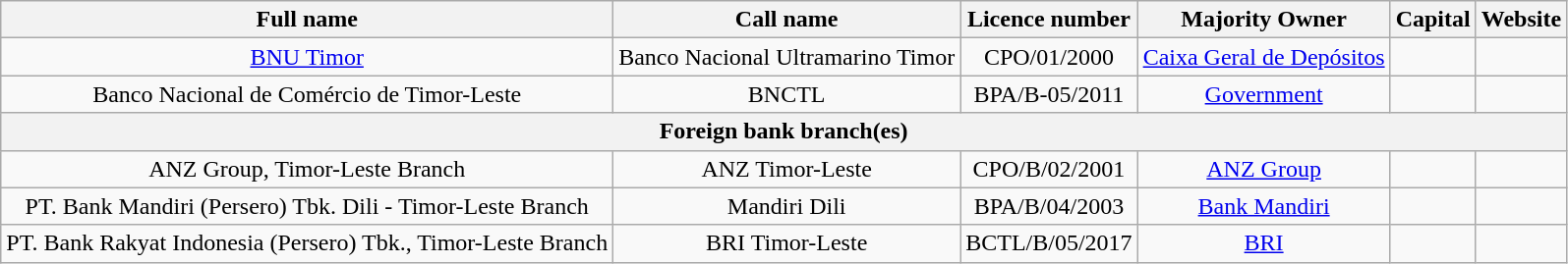<table class="wikitable sortable" style="text-align:center">
<tr>
<th>Full name</th>
<th>Call name</th>
<th>Licence number</th>
<th>Majority Owner</th>
<th>Capital</th>
<th>Website</th>
</tr>
<tr>
<td><a href='#'>BNU Timor</a></td>
<td>Banco Nacional Ultramarino Timor</td>
<td>CPO/01/2000</td>
<td><a href='#'>Caixa Geral de Depósitos</a></td>
<td></td>
<td></td>
</tr>
<tr>
<td>Banco Nacional de Comércio de Timor-Leste</td>
<td>BNCTL</td>
<td>BPA/B-05/2011</td>
<td><a href='#'>Government</a></td>
<td></td>
<td></td>
</tr>
<tr>
<th colspan=6>Foreign bank branch(es)</th>
</tr>
<tr>
<td>ANZ Group, Timor-Leste Branch</td>
<td>ANZ Timor-Leste</td>
<td>CPO/B/02/2001</td>
<td><a href='#'>ANZ Group</a></td>
<td></td>
<td></td>
</tr>
<tr>
<td>PT. Bank Mandiri (Persero) Tbk. Dili - Timor-Leste Branch</td>
<td>Mandiri Dili</td>
<td>BPA/B/04/2003</td>
<td><a href='#'>Bank Mandiri</a></td>
<td></td>
<td></td>
</tr>
<tr>
<td>PT. Bank Rakyat Indonesia (Persero) Tbk., Timor-Leste Branch</td>
<td>BRI Timor-Leste</td>
<td>BCTL/B/05/2017</td>
<td><a href='#'>BRI</a></td>
<td></td>
<td></td>
</tr>
</table>
